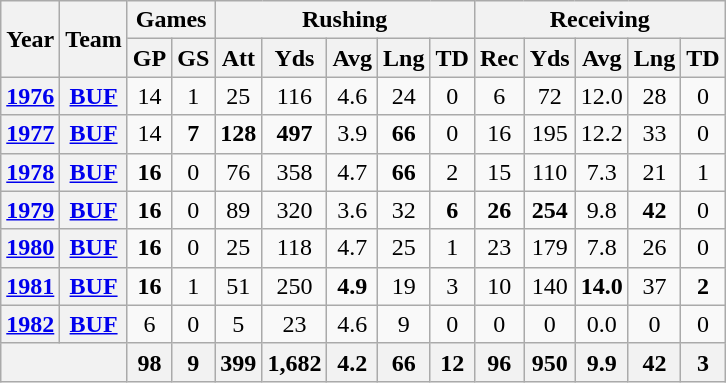<table class="wikitable" style="text-align:center;">
<tr>
<th rowspan="2">Year</th>
<th rowspan="2">Team</th>
<th colspan="2">Games</th>
<th colspan="5">Rushing</th>
<th colspan="5">Receiving</th>
</tr>
<tr>
<th>GP</th>
<th>GS</th>
<th>Att</th>
<th>Yds</th>
<th>Avg</th>
<th>Lng</th>
<th>TD</th>
<th>Rec</th>
<th>Yds</th>
<th>Avg</th>
<th>Lng</th>
<th>TD</th>
</tr>
<tr>
<th><a href='#'>1976</a></th>
<th><a href='#'>BUF</a></th>
<td>14</td>
<td>1</td>
<td>25</td>
<td>116</td>
<td>4.6</td>
<td>24</td>
<td>0</td>
<td>6</td>
<td>72</td>
<td>12.0</td>
<td>28</td>
<td>0</td>
</tr>
<tr>
<th><a href='#'>1977</a></th>
<th><a href='#'>BUF</a></th>
<td>14</td>
<td><strong>7</strong></td>
<td><strong>128</strong></td>
<td><strong>497</strong></td>
<td>3.9</td>
<td><strong>66</strong></td>
<td>0</td>
<td>16</td>
<td>195</td>
<td>12.2</td>
<td>33</td>
<td>0</td>
</tr>
<tr>
<th><a href='#'>1978</a></th>
<th><a href='#'>BUF</a></th>
<td><strong>16</strong></td>
<td>0</td>
<td>76</td>
<td>358</td>
<td>4.7</td>
<td><strong>66</strong></td>
<td>2</td>
<td>15</td>
<td>110</td>
<td>7.3</td>
<td>21</td>
<td>1</td>
</tr>
<tr>
<th><a href='#'>1979</a></th>
<th><a href='#'>BUF</a></th>
<td><strong>16</strong></td>
<td>0</td>
<td>89</td>
<td>320</td>
<td>3.6</td>
<td>32</td>
<td><strong>6</strong></td>
<td><strong>26</strong></td>
<td><strong>254</strong></td>
<td>9.8</td>
<td><strong>42</strong></td>
<td>0</td>
</tr>
<tr>
<th><a href='#'>1980</a></th>
<th><a href='#'>BUF</a></th>
<td><strong>16</strong></td>
<td>0</td>
<td>25</td>
<td>118</td>
<td>4.7</td>
<td>25</td>
<td>1</td>
<td>23</td>
<td>179</td>
<td>7.8</td>
<td>26</td>
<td>0</td>
</tr>
<tr>
<th><a href='#'>1981</a></th>
<th><a href='#'>BUF</a></th>
<td><strong>16</strong></td>
<td>1</td>
<td>51</td>
<td>250</td>
<td><strong>4.9</strong></td>
<td>19</td>
<td>3</td>
<td>10</td>
<td>140</td>
<td><strong>14.0</strong></td>
<td>37</td>
<td><strong>2</strong></td>
</tr>
<tr>
<th><a href='#'>1982</a></th>
<th><a href='#'>BUF</a></th>
<td>6</td>
<td>0</td>
<td>5</td>
<td>23</td>
<td>4.6</td>
<td>9</td>
<td>0</td>
<td>0</td>
<td>0</td>
<td>0.0</td>
<td>0</td>
<td>0</td>
</tr>
<tr>
<th colspan="2"></th>
<th>98</th>
<th>9</th>
<th>399</th>
<th>1,682</th>
<th>4.2</th>
<th>66</th>
<th>12</th>
<th>96</th>
<th>950</th>
<th>9.9</th>
<th>42</th>
<th>3</th>
</tr>
</table>
